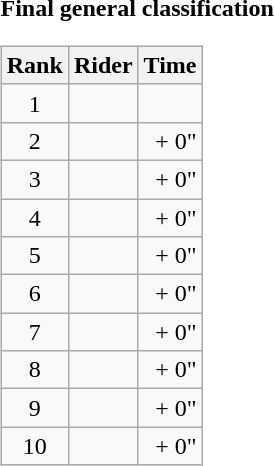<table>
<tr>
<td><strong>Final general classification</strong><br><table class="wikitable">
<tr>
<th scope="col">Rank</th>
<th scope="col">Rider</th>
<th scope="col">Time</th>
</tr>
<tr>
<td style="text-align:center;">1</td>
<td></td>
<td style="text-align:right;"></td>
</tr>
<tr>
<td style="text-align:center;">2</td>
<td></td>
<td style="text-align:right;">+ 0"</td>
</tr>
<tr>
<td style="text-align:center;">3</td>
<td></td>
<td style="text-align:right;">+ 0"</td>
</tr>
<tr>
<td style="text-align:center;">4</td>
<td></td>
<td style="text-align:right;">+ 0"</td>
</tr>
<tr>
<td style="text-align:center;">5</td>
<td></td>
<td style="text-align:right;">+ 0"</td>
</tr>
<tr>
<td style="text-align:center;">6</td>
<td></td>
<td style="text-align:right;">+ 0"</td>
</tr>
<tr>
<td style="text-align:center;">7</td>
<td></td>
<td style="text-align:right;">+ 0"</td>
</tr>
<tr>
<td style="text-align:center;">8</td>
<td></td>
<td style="text-align:right;">+ 0"</td>
</tr>
<tr>
<td style="text-align:center;">9</td>
<td></td>
<td style="text-align:right;">+ 0"</td>
</tr>
<tr>
<td style="text-align:center;">10</td>
<td></td>
<td style="text-align:right;">+ 0"</td>
</tr>
</table>
</td>
</tr>
</table>
